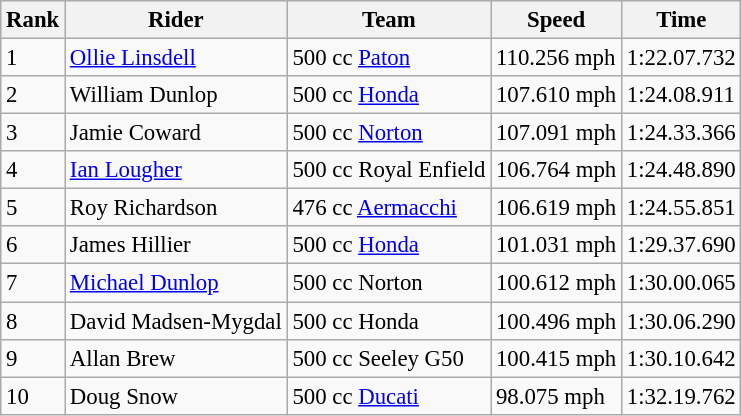<table class="wikitable" style="font-size: 95%;">
<tr style="background:#efefef;">
<th>Rank</th>
<th>Rider</th>
<th>Team</th>
<th>Speed</th>
<th>Time</th>
</tr>
<tr>
<td>1</td>
<td> <a href='#'>Ollie Linsdell</a></td>
<td>500 cc <a href='#'>Paton</a></td>
<td>110.256 mph</td>
<td>1:22.07.732</td>
</tr>
<tr>
<td>2</td>
<td>  William Dunlop</td>
<td>500 cc <a href='#'>Honda</a></td>
<td>107.610 mph</td>
<td>1:24.08.911</td>
</tr>
<tr>
<td>3</td>
<td>  Jamie Coward</td>
<td>500 cc <a href='#'>Norton</a></td>
<td>107.091 mph</td>
<td>1:24.33.366</td>
</tr>
<tr>
<td>4</td>
<td> <a href='#'>Ian Lougher</a></td>
<td>500 cc Royal Enfield</td>
<td>106.764 mph</td>
<td>1:24.48.890</td>
</tr>
<tr>
<td>5</td>
<td> Roy Richardson</td>
<td>476 cc <a href='#'>Aermacchi</a></td>
<td>106.619 mph</td>
<td>1:24.55.851</td>
</tr>
<tr>
<td>6</td>
<td> James Hillier</td>
<td>500 cc <a href='#'>Honda</a></td>
<td>101.031 mph</td>
<td>1:29.37.690</td>
</tr>
<tr>
<td>7</td>
<td> <a href='#'>Michael Dunlop</a></td>
<td>500 cc Norton</td>
<td>100.612 mph</td>
<td>1:30.00.065</td>
</tr>
<tr>
<td>8</td>
<td> David Madsen-Mygdal</td>
<td>500 cc Honda</td>
<td>100.496 mph</td>
<td>1:30.06.290</td>
</tr>
<tr>
<td>9</td>
<td> Allan Brew</td>
<td>500 cc Seeley G50</td>
<td>100.415 mph</td>
<td>1:30.10.642</td>
</tr>
<tr>
<td>10</td>
<td> Doug Snow</td>
<td>500 cc <a href='#'>Ducati</a></td>
<td>98.075 mph</td>
<td>1:32.19.762</td>
</tr>
</table>
